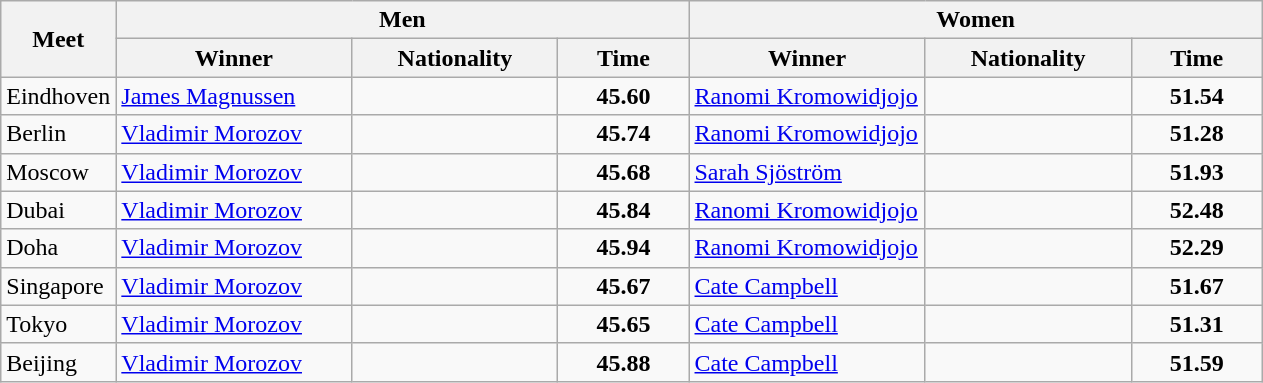<table class="wikitable">
<tr>
<th rowspan="2">Meet</th>
<th colspan="3">Men</th>
<th colspan="3">Women</th>
</tr>
<tr>
<th width=150>Winner</th>
<th width=130>Nationality</th>
<th width=80>Time</th>
<th width=150>Winner</th>
<th width=130>Nationality</th>
<th width=80>Time</th>
</tr>
<tr>
<td>Eindhoven</td>
<td><a href='#'>James Magnussen</a></td>
<td></td>
<td align=center><strong>45.60</strong></td>
<td><a href='#'>Ranomi Kromowidjojo</a></td>
<td></td>
<td align=center><strong>51.54</strong></td>
</tr>
<tr>
<td>Berlin</td>
<td><a href='#'>Vladimir Morozov</a></td>
<td></td>
<td align=center><strong>45.74</strong></td>
<td><a href='#'>Ranomi Kromowidjojo</a></td>
<td></td>
<td align=center><strong>51.28</strong></td>
</tr>
<tr>
<td>Moscow</td>
<td><a href='#'>Vladimir Morozov</a></td>
<td></td>
<td align=center><strong>45.68</strong></td>
<td><a href='#'>Sarah Sjöström</a></td>
<td></td>
<td align=center><strong>51.93</strong></td>
</tr>
<tr>
<td>Dubai</td>
<td><a href='#'>Vladimir Morozov</a></td>
<td></td>
<td align=center><strong>45.84</strong></td>
<td><a href='#'>Ranomi Kromowidjojo</a></td>
<td></td>
<td align=center><strong>52.48</strong></td>
</tr>
<tr>
<td>Doha</td>
<td><a href='#'>Vladimir Morozov</a></td>
<td></td>
<td align=center><strong>45.94</strong></td>
<td><a href='#'>Ranomi Kromowidjojo</a></td>
<td></td>
<td align=center><strong>52.29</strong></td>
</tr>
<tr>
<td>Singapore</td>
<td><a href='#'>Vladimir Morozov</a></td>
<td></td>
<td align=center><strong>45.67</strong></td>
<td><a href='#'>Cate Campbell</a></td>
<td></td>
<td align=center><strong>51.67</strong></td>
</tr>
<tr>
<td>Tokyo</td>
<td><a href='#'>Vladimir Morozov</a></td>
<td></td>
<td align=center><strong>45.65</strong></td>
<td><a href='#'>Cate Campbell</a></td>
<td></td>
<td align=center><strong>51.31</strong></td>
</tr>
<tr>
<td>Beijing</td>
<td><a href='#'>Vladimir Morozov</a></td>
<td></td>
<td align=center><strong>45.88</strong></td>
<td><a href='#'>Cate Campbell</a></td>
<td></td>
<td align=center><strong>51.59</strong></td>
</tr>
</table>
